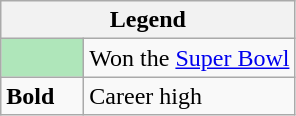<table class="wikitable">
<tr>
<th colspan="2">Legend</th>
</tr>
<tr>
<td style="background:#afe6ba; width:3em;"></td>
<td>Won the <a href='#'>Super Bowl</a></td>
</tr>
<tr>
<td style="width:3em;"><strong>Bold</strong></td>
<td>Career high</td>
</tr>
</table>
